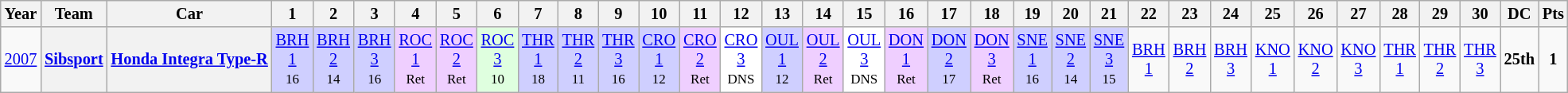<table class="wikitable" style="text-align:center; font-size:85%">
<tr>
<th>Year</th>
<th>Team</th>
<th>Car</th>
<th>1</th>
<th>2</th>
<th>3</th>
<th>4</th>
<th>5</th>
<th>6</th>
<th>7</th>
<th>8</th>
<th>9</th>
<th>10</th>
<th>11</th>
<th>12</th>
<th>13</th>
<th>14</th>
<th>15</th>
<th>16</th>
<th>17</th>
<th>18</th>
<th>19</th>
<th>20</th>
<th>21</th>
<th>22</th>
<th>23</th>
<th>24</th>
<th>25</th>
<th>26</th>
<th>27</th>
<th>28</th>
<th>29</th>
<th>30</th>
<th>DC</th>
<th>Pts</th>
</tr>
<tr>
<td><a href='#'>2007</a></td>
<th nowrap><a href='#'>Sibsport</a></th>
<th nowrap><a href='#'>Honda Integra Type-R</a></th>
<td style="background:#CFCFFF;"><a href='#'>BRH<br>1</a><br><small>16</small></td>
<td style="background:#CFCFFF;"><a href='#'>BRH<br>2</a><br><small>14</small></td>
<td style="background:#CFCFFF;"><a href='#'>BRH<br>3</a><br><small>16</small></td>
<td style="background:#EFCFFF;"><a href='#'>ROC<br>1</a><br><small>Ret</small></td>
<td style="background:#EFCFFF;"><a href='#'>ROC<br>2</a><br><small>Ret</small></td>
<td style="background:#DFFFDF;"><a href='#'>ROC<br>3</a><br><small>10</small></td>
<td style="background:#CFCFFF;"><a href='#'>THR<br>1</a><br><small>18</small></td>
<td style="background:#CFCFFF;"><a href='#'>THR<br>2</a><br><small>11</small></td>
<td style="background:#CFCFFF;"><a href='#'>THR<br>3</a><br><small>16</small></td>
<td style="background:#CFCFFF;"><a href='#'>CRO<br>1</a><br><small>12</small></td>
<td style="background:#EFCFFF;"><a href='#'>CRO<br>2</a><br><small>Ret</small></td>
<td style="background:#FFFFFF;"><a href='#'>CRO<br>3</a><br><small>DNS</small></td>
<td style="background:#CFCFFF;"><a href='#'>OUL<br>1</a><br><small>12</small></td>
<td style="background:#EFCFFF;"><a href='#'>OUL<br>2</a><br><small>Ret</small></td>
<td style="background:#FFFFFF;"><a href='#'>OUL<br>3</a><br><small>DNS</small></td>
<td style="background:#EFCFFF;"><a href='#'>DON<br>1</a><br><small>Ret</small></td>
<td style="background:#CFCFFF;"><a href='#'>DON<br>2</a><br><small>17</small></td>
<td style="background:#EFCFFF;"><a href='#'>DON<br>3</a><br><small>Ret</small></td>
<td style="background:#CFCFFF;"><a href='#'>SNE<br>1</a><br><small>16</small></td>
<td style="background:#CFCFFF;"><a href='#'>SNE<br>2</a><br><small>14</small></td>
<td style="background:#CFCFFF;"><a href='#'>SNE<br>3</a><br><small>15</small></td>
<td><a href='#'>BRH<br>1</a><br><small></small></td>
<td><a href='#'>BRH<br>2</a><br><small></small></td>
<td><a href='#'>BRH<br>3</a><br><small></small></td>
<td><a href='#'>KNO<br>1</a><br><small></small></td>
<td><a href='#'>KNO<br>2</a><br><small></small></td>
<td><a href='#'>KNO<br>3</a><br><small></small></td>
<td><a href='#'>THR<br>1</a><br><small></small></td>
<td><a href='#'>THR<br>2</a><br><small></small></td>
<td><a href='#'>THR<br>3</a><br><small></small></td>
<td><strong>25th</strong></td>
<td><strong>1</strong></td>
</tr>
</table>
